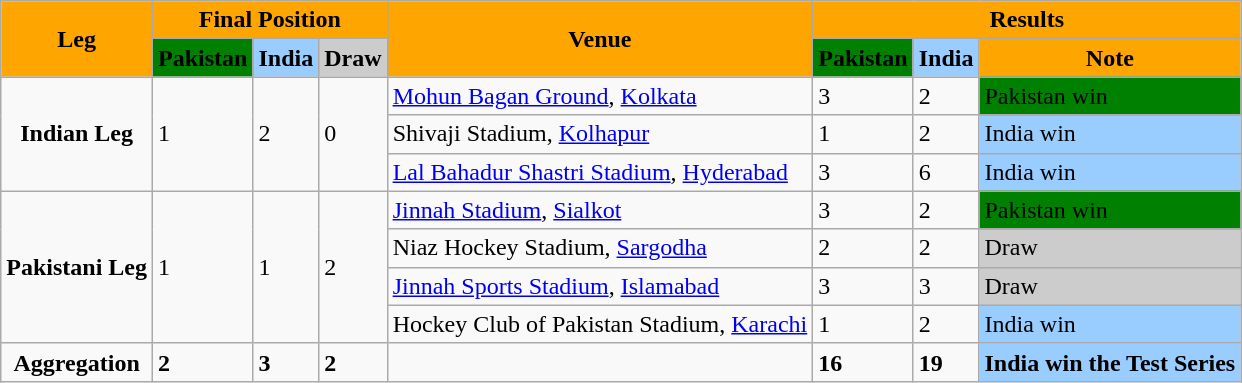<table class="wikitable">
<tr>
<th style="background:orange;" rowspan=2>Leg</th>
<th style="background:orange;" colspan=3>Final Position</th>
<th style="background:orange;" rowspan=2>Venue</th>
<th style="background:orange;" colspan=3>Results</th>
</tr>
<tr>
<th style="background:green;"> Pakistan</th>
<th style="background:#9cf;"> India</th>
<th style="background:#ccc;">Draw</th>
<th style="background:green;"> Pakistan</th>
<th style="background:#9cf;"> India</th>
<th style="background:orange;">Note</th>
</tr>
<tr>
<td style=text-align:center; rowspan=3><strong>Indian Leg</strong></td>
<td rowspan=3>1</td>
<td rowspan=3>2</td>
<td rowspan=3>0</td>
<td> <a href='#'>Mohun Bagan Ground</a>, <a href='#'>Kolkata</a></td>
<td>3</td>
<td>2</td>
<td style="background:green;"> Pakistan win</td>
</tr>
<tr>
<td> Shivaji Stadium, <a href='#'>Kolhapur</a></td>
<td>1</td>
<td>2</td>
<td style="background:#9cf;"> India win</td>
</tr>
<tr>
<td> <a href='#'>Lal Bahadur Shastri Stadium</a>, <a href='#'>Hyderabad</a></td>
<td>3</td>
<td>6</td>
<td style="background:#9cf;"> India win</td>
</tr>
<tr>
<td style=text-align:center; rowspan=4><strong>Pakistani Leg</strong></td>
<td rowspan=4>1</td>
<td rowspan=4>1</td>
<td rowspan=4>2</td>
<td> <a href='#'>Jinnah Stadium</a>, <a href='#'>Sialkot</a></td>
<td>3</td>
<td>2</td>
<td style="background:green;"> Pakistan win</td>
</tr>
<tr>
<td> Niaz Hockey Stadium, <a href='#'>Sargodha</a></td>
<td>2</td>
<td>2</td>
<td style="background:#ccc;">Draw</td>
</tr>
<tr>
<td> <a href='#'>Jinnah Sports Stadium</a>, <a href='#'>Islamabad</a></td>
<td>3</td>
<td>3</td>
<td style="background:#ccc;">Draw</td>
</tr>
<tr>
<td> Hockey Club of Pakistan Stadium, <a href='#'>Karachi</a></td>
<td>1</td>
<td>2</td>
<td style="background:#9cf;"> India win</td>
</tr>
<tr>
<td style=text-align:center;><strong>Aggregation</strong></td>
<td><strong>2</strong></td>
<td><strong>3</strong></td>
<td><strong>2</strong></td>
<td></td>
<td><strong>16</strong></td>
<td><strong>19</strong></td>
<td style="background:#9cf;"> <strong>India win the Test Series</strong></td>
</tr>
</table>
